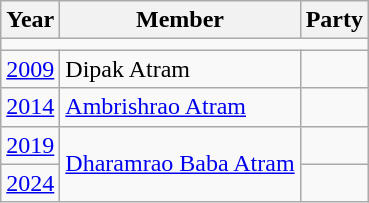<table class="wikitable">
<tr>
<th>Year</th>
<th>Member</th>
<th colspan="2">Party</th>
</tr>
<tr>
<td colspan="4"></td>
</tr>
<tr>
<td><a href='#'>2009</a></td>
<td>Dipak Atram</td>
<td></td>
</tr>
<tr>
<td><a href='#'>2014</a></td>
<td><a href='#'>Ambrishrao Atram</a></td>
<td></td>
</tr>
<tr>
<td><a href='#'>2019</a></td>
<td rowspan="2"><a href='#'>Dharamrao Baba Atram</a></td>
<td></td>
</tr>
<tr>
<td><a href='#'>2024</a></td>
</tr>
</table>
